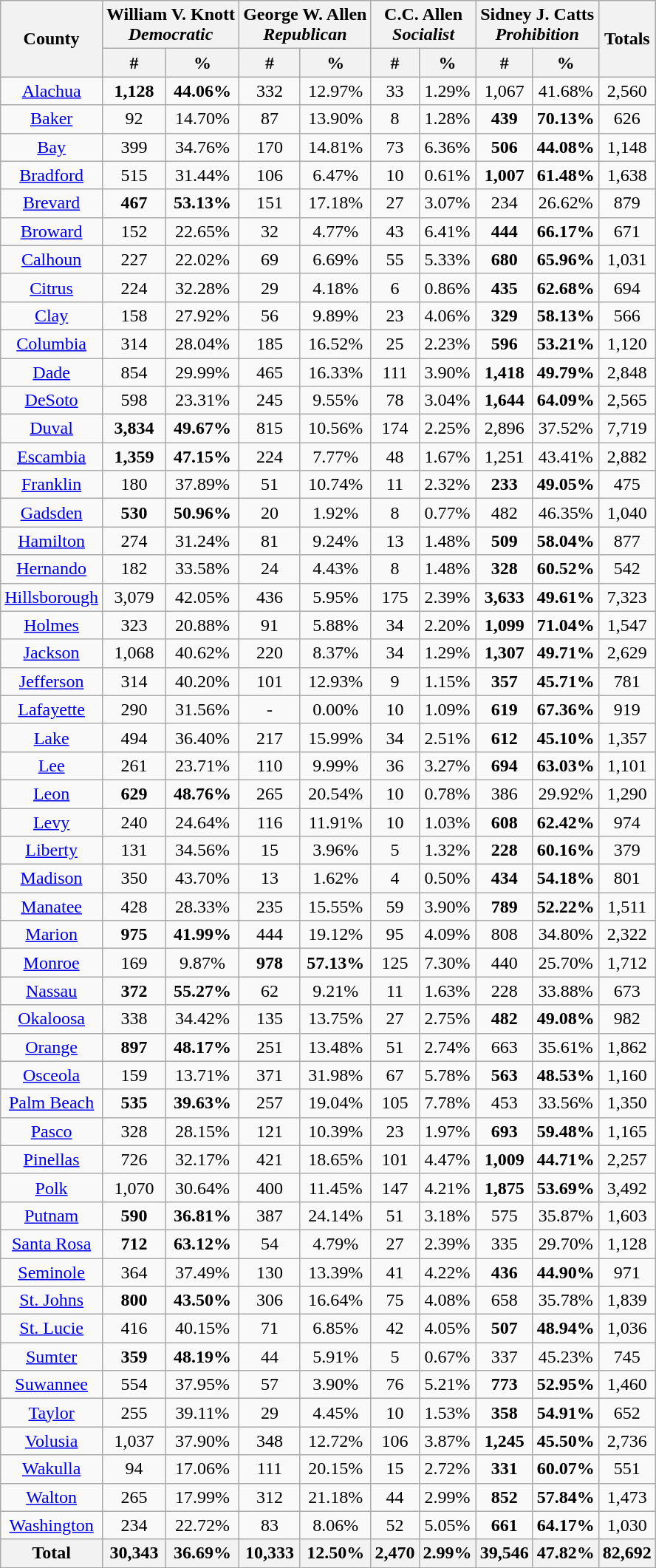<table class="wikitable sortable">
<tr>
<th rowspan="2">County</th>
<th colspan="2" style="text-align: center;" >William V. Knott <br><em>Democratic</em></th>
<th colspan="2" style="text-align: center;" >George W. Allen <br> <em>Republican</em></th>
<th colspan="2" style="text-align: center;" >C.C. Allen <br> <em>Socialist</em></th>
<th colspan="2" style="text-align: center;" >Sidney J. Catts  <br> <em>Prohibition</em></th>
<th rowspan="2">Totals</th>
</tr>
<tr>
<th colspan="1" style="text-align: center;" >#</th>
<th colspan="1" style="text-align: center;" >%</th>
<th colspan="1" style="text-align: center;" >#</th>
<th colspan="1" style="text-align: center;" >%</th>
<th colspan="1" style="text-align: center;" >#</th>
<th colspan="1" style="text-align: center;" >%</th>
<th colspan="1" style="text-align: center;" >#</th>
<th colspan="1" style="text-align: center;" >%</th>
</tr>
<tr style="text-align:center;">
<td><a href='#'>Alachua</a></td>
<td><strong>1,128</strong></td>
<td><strong>44.06%</strong></td>
<td>332</td>
<td>12.97%</td>
<td>33</td>
<td>1.29%</td>
<td>1,067</td>
<td>41.68%</td>
<td>2,560</td>
</tr>
<tr style="text-align:center;">
<td><a href='#'>Baker</a></td>
<td>92</td>
<td>14.70%</td>
<td>87</td>
<td>13.90%</td>
<td>8</td>
<td>1.28%</td>
<td><strong>439</strong></td>
<td><strong>70.13%</strong></td>
<td>626</td>
</tr>
<tr style="text-align:center;">
<td><a href='#'>Bay</a></td>
<td>399</td>
<td>34.76%</td>
<td>170</td>
<td>14.81%</td>
<td>73</td>
<td>6.36%</td>
<td><strong>506</strong></td>
<td><strong>44.08%</strong></td>
<td>1,148</td>
</tr>
<tr style="text-align:center;">
<td><a href='#'>Bradford</a></td>
<td>515</td>
<td>31.44%</td>
<td>106</td>
<td>6.47%</td>
<td>10</td>
<td>0.61%</td>
<td><strong>1,007</strong></td>
<td><strong>61.48%</strong></td>
<td>1,638</td>
</tr>
<tr style="text-align:center;">
<td><a href='#'>Brevard</a></td>
<td><strong>467</strong></td>
<td><strong>53.13%</strong></td>
<td>151</td>
<td>17.18%</td>
<td>27</td>
<td>3.07%</td>
<td>234</td>
<td>26.62%</td>
<td>879</td>
</tr>
<tr style="text-align:center;">
<td><a href='#'>Broward</a></td>
<td>152</td>
<td>22.65%</td>
<td>32</td>
<td>4.77%</td>
<td>43</td>
<td>6.41%</td>
<td><strong>444</strong></td>
<td><strong>66.17%</strong></td>
<td>671</td>
</tr>
<tr style="text-align:center;">
<td><a href='#'>Calhoun</a></td>
<td>227</td>
<td>22.02%</td>
<td>69</td>
<td>6.69%</td>
<td>55</td>
<td>5.33%</td>
<td><strong>680</strong></td>
<td><strong>65.96%</strong></td>
<td>1,031</td>
</tr>
<tr style="text-align:center;">
<td><a href='#'>Citrus</a></td>
<td>224</td>
<td>32.28%</td>
<td>29</td>
<td>4.18%</td>
<td>6</td>
<td>0.86%</td>
<td><strong>435</strong></td>
<td><strong>62.68%</strong></td>
<td>694</td>
</tr>
<tr style="text-align:center;">
<td><a href='#'>Clay</a></td>
<td>158</td>
<td>27.92%</td>
<td>56</td>
<td>9.89%</td>
<td>23</td>
<td>4.06%</td>
<td><strong>329</strong></td>
<td><strong>58.13%</strong></td>
<td>566</td>
</tr>
<tr style="text-align:center;">
<td><a href='#'>Columbia</a></td>
<td>314</td>
<td>28.04%</td>
<td>185</td>
<td>16.52%</td>
<td>25</td>
<td>2.23%</td>
<td><strong>596</strong></td>
<td><strong>53.21%</strong></td>
<td>1,120</td>
</tr>
<tr style="text-align:center;">
<td><a href='#'>Dade</a></td>
<td>854</td>
<td>29.99%</td>
<td>465</td>
<td>16.33%</td>
<td>111</td>
<td>3.90%</td>
<td><strong>1,418</strong></td>
<td><strong>49.79%</strong></td>
<td>2,848</td>
</tr>
<tr style="text-align:center;">
<td><a href='#'>DeSoto</a></td>
<td>598</td>
<td>23.31%</td>
<td>245</td>
<td>9.55%</td>
<td>78</td>
<td>3.04%</td>
<td><strong>1,644</strong></td>
<td><strong>64.09%</strong></td>
<td>2,565</td>
</tr>
<tr style="text-align:center;">
<td><a href='#'>Duval</a></td>
<td><strong>3,834</strong></td>
<td><strong>49.67%</strong></td>
<td>815</td>
<td>10.56%</td>
<td>174</td>
<td>2.25%</td>
<td>2,896</td>
<td>37.52%</td>
<td>7,719</td>
</tr>
<tr style="text-align:center;">
<td><a href='#'>Escambia</a></td>
<td><strong>1,359</strong></td>
<td><strong>47.15%</strong></td>
<td>224</td>
<td>7.77%</td>
<td>48</td>
<td>1.67%</td>
<td>1,251</td>
<td>43.41%</td>
<td>2,882</td>
</tr>
<tr style="text-align:center;">
<td><a href='#'>Franklin</a></td>
<td>180</td>
<td>37.89%</td>
<td>51</td>
<td>10.74%</td>
<td>11</td>
<td>2.32%</td>
<td><strong>233</strong></td>
<td><strong>49.05%</strong></td>
<td>475</td>
</tr>
<tr style="text-align:center;">
<td><a href='#'>Gadsden</a></td>
<td><strong>530</strong></td>
<td><strong>50.96%</strong></td>
<td>20</td>
<td>1.92%</td>
<td>8</td>
<td>0.77%</td>
<td>482</td>
<td>46.35%</td>
<td>1,040</td>
</tr>
<tr style="text-align:center;">
<td><a href='#'>Hamilton</a></td>
<td>274</td>
<td>31.24%</td>
<td>81</td>
<td>9.24%</td>
<td>13</td>
<td>1.48%</td>
<td><strong>509</strong></td>
<td><strong>58.04%</strong></td>
<td>877</td>
</tr>
<tr style="text-align:center;">
<td><a href='#'>Hernando</a></td>
<td>182</td>
<td>33.58%</td>
<td>24</td>
<td>4.43%</td>
<td>8</td>
<td>1.48%</td>
<td><strong>328</strong></td>
<td><strong>60.52%</strong></td>
<td>542</td>
</tr>
<tr style="text-align:center;">
<td><a href='#'>Hillsborough</a></td>
<td>3,079</td>
<td>42.05%</td>
<td>436</td>
<td>5.95%</td>
<td>175</td>
<td>2.39%</td>
<td><strong>3,633</strong></td>
<td><strong>49.61%</strong></td>
<td>7,323</td>
</tr>
<tr style="text-align:center;">
<td><a href='#'>Holmes</a></td>
<td>323</td>
<td>20.88%</td>
<td>91</td>
<td>5.88%</td>
<td>34</td>
<td>2.20%</td>
<td><strong>1,099</strong></td>
<td><strong>71.04%</strong></td>
<td>1,547</td>
</tr>
<tr style="text-align:center;">
<td><a href='#'>Jackson</a></td>
<td>1,068</td>
<td>40.62%</td>
<td>220</td>
<td>8.37%</td>
<td>34</td>
<td>1.29%</td>
<td><strong>1,307</strong></td>
<td><strong>49.71%</strong></td>
<td>2,629</td>
</tr>
<tr style="text-align:center;">
<td><a href='#'>Jefferson</a></td>
<td>314</td>
<td>40.20%</td>
<td>101</td>
<td>12.93%</td>
<td>9</td>
<td>1.15%</td>
<td><strong>357</strong></td>
<td><strong>45.71%</strong></td>
<td>781</td>
</tr>
<tr style="text-align:center;">
<td><a href='#'>Lafayette</a></td>
<td>290</td>
<td>31.56%</td>
<td>-</td>
<td>0.00%</td>
<td>10</td>
<td>1.09%</td>
<td><strong>619</strong></td>
<td><strong>67.36%</strong></td>
<td>919</td>
</tr>
<tr style="text-align:center;">
<td><a href='#'>Lake</a></td>
<td>494</td>
<td>36.40%</td>
<td>217</td>
<td>15.99%</td>
<td>34</td>
<td>2.51%</td>
<td><strong>612</strong></td>
<td><strong>45.10%</strong></td>
<td>1,357</td>
</tr>
<tr style="text-align:center;">
<td><a href='#'>Lee</a></td>
<td>261</td>
<td>23.71%</td>
<td>110</td>
<td>9.99%</td>
<td>36</td>
<td>3.27%</td>
<td><strong>694</strong></td>
<td><strong>63.03%</strong></td>
<td>1,101</td>
</tr>
<tr style="text-align:center;">
<td><a href='#'>Leon</a></td>
<td><strong>629</strong></td>
<td><strong>48.76%</strong></td>
<td>265</td>
<td>20.54%</td>
<td>10</td>
<td>0.78%</td>
<td>386</td>
<td>29.92%</td>
<td>1,290</td>
</tr>
<tr style="text-align:center;">
<td><a href='#'>Levy</a></td>
<td>240</td>
<td>24.64%</td>
<td>116</td>
<td>11.91%</td>
<td>10</td>
<td>1.03%</td>
<td><strong>608</strong></td>
<td><strong>62.42%</strong></td>
<td>974</td>
</tr>
<tr style="text-align:center;">
<td><a href='#'>Liberty</a></td>
<td>131</td>
<td>34.56%</td>
<td>15</td>
<td>3.96%</td>
<td>5</td>
<td>1.32%</td>
<td><strong>228</strong></td>
<td><strong>60.16%</strong></td>
<td>379</td>
</tr>
<tr style="text-align:center;">
<td><a href='#'>Madison</a></td>
<td>350</td>
<td>43.70%</td>
<td>13</td>
<td>1.62%</td>
<td>4</td>
<td>0.50%</td>
<td><strong>434</strong></td>
<td><strong>54.18%</strong></td>
<td>801</td>
</tr>
<tr style="text-align:center;">
<td><a href='#'>Manatee</a></td>
<td>428</td>
<td>28.33%</td>
<td>235</td>
<td>15.55%</td>
<td>59</td>
<td>3.90%</td>
<td><strong>789</strong></td>
<td><strong>52.22%</strong></td>
<td>1,511</td>
</tr>
<tr style="text-align:center;">
<td><a href='#'>Marion</a></td>
<td><strong>975</strong></td>
<td><strong>41.99%</strong></td>
<td>444</td>
<td>19.12%</td>
<td>95</td>
<td>4.09%</td>
<td>808</td>
<td>34.80%</td>
<td>2,322</td>
</tr>
<tr style="text-align:center;">
<td><a href='#'>Monroe</a></td>
<td>169</td>
<td>9.87%</td>
<td><strong>978</strong></td>
<td><strong>57.13%</strong></td>
<td>125</td>
<td>7.30%</td>
<td>440</td>
<td>25.70%</td>
<td>1,712</td>
</tr>
<tr style="text-align:center;">
<td><a href='#'>Nassau</a></td>
<td><strong>372</strong></td>
<td><strong>55.27%</strong></td>
<td>62</td>
<td>9.21%</td>
<td>11</td>
<td>1.63%</td>
<td>228</td>
<td>33.88%</td>
<td>673</td>
</tr>
<tr style="text-align:center;">
<td><a href='#'>Okaloosa</a></td>
<td>338</td>
<td>34.42%</td>
<td>135</td>
<td>13.75%</td>
<td>27</td>
<td>2.75%</td>
<td><strong>482</strong></td>
<td><strong>49.08%</strong></td>
<td>982</td>
</tr>
<tr style="text-align:center;">
<td><a href='#'>Orange</a></td>
<td><strong>897</strong></td>
<td><strong>48.17%</strong></td>
<td>251</td>
<td>13.48%</td>
<td>51</td>
<td>2.74%</td>
<td>663</td>
<td>35.61%</td>
<td>1,862</td>
</tr>
<tr style="text-align:center;">
<td><a href='#'>Osceola</a></td>
<td>159</td>
<td>13.71%</td>
<td>371</td>
<td>31.98%</td>
<td>67</td>
<td>5.78%</td>
<td><strong>563</strong></td>
<td><strong>48.53%</strong></td>
<td>1,160</td>
</tr>
<tr style="text-align:center;">
<td><a href='#'>Palm Beach</a></td>
<td><strong>535</strong></td>
<td><strong>39.63%</strong></td>
<td>257</td>
<td>19.04%</td>
<td>105</td>
<td>7.78%</td>
<td>453</td>
<td>33.56%</td>
<td>1,350</td>
</tr>
<tr style="text-align:center;">
<td><a href='#'>Pasco</a></td>
<td>328</td>
<td>28.15%</td>
<td>121</td>
<td>10.39%</td>
<td>23</td>
<td>1.97%</td>
<td><strong>693</strong></td>
<td><strong>59.48%</strong></td>
<td>1,165</td>
</tr>
<tr style="text-align:center;">
<td><a href='#'>Pinellas</a></td>
<td>726</td>
<td>32.17%</td>
<td>421</td>
<td>18.65%</td>
<td>101</td>
<td>4.47%</td>
<td><strong>1,009</strong></td>
<td><strong>44.71%</strong></td>
<td>2,257</td>
</tr>
<tr style="text-align:center;">
<td><a href='#'>Polk</a></td>
<td>1,070</td>
<td>30.64%</td>
<td>400</td>
<td>11.45%</td>
<td>147</td>
<td>4.21%</td>
<td><strong>1,875</strong></td>
<td><strong>53.69%</strong></td>
<td>3,492</td>
</tr>
<tr style="text-align:center;">
<td><a href='#'>Putnam</a></td>
<td><strong>590</strong></td>
<td><strong>36.81%</strong></td>
<td>387</td>
<td>24.14%</td>
<td>51</td>
<td>3.18%</td>
<td>575</td>
<td>35.87%</td>
<td>1,603</td>
</tr>
<tr style="text-align:center;">
<td><a href='#'>Santa Rosa</a></td>
<td><strong>712</strong></td>
<td><strong>63.12%</strong></td>
<td>54</td>
<td>4.79%</td>
<td>27</td>
<td>2.39%</td>
<td>335</td>
<td>29.70%</td>
<td>1,128</td>
</tr>
<tr style="text-align:center;">
<td><a href='#'>Seminole</a></td>
<td>364</td>
<td>37.49%</td>
<td>130</td>
<td>13.39%</td>
<td>41</td>
<td>4.22%</td>
<td><strong>436</strong></td>
<td><strong>44.90%</strong></td>
<td>971</td>
</tr>
<tr style="text-align:center;">
<td><a href='#'>St. Johns</a></td>
<td><strong>800</strong></td>
<td><strong>43.50%</strong></td>
<td>306</td>
<td>16.64%</td>
<td>75</td>
<td>4.08%</td>
<td>658</td>
<td>35.78%</td>
<td>1,839</td>
</tr>
<tr style="text-align:center;">
<td><a href='#'>St. Lucie</a></td>
<td>416</td>
<td>40.15%</td>
<td>71</td>
<td>6.85%</td>
<td>42</td>
<td>4.05%</td>
<td><strong>507</strong></td>
<td><strong>48.94%</strong></td>
<td>1,036</td>
</tr>
<tr style="text-align:center;">
<td><a href='#'>Sumter</a></td>
<td><strong>359</strong></td>
<td><strong>48.19%</strong></td>
<td>44</td>
<td>5.91%</td>
<td>5</td>
<td>0.67%</td>
<td>337</td>
<td>45.23%</td>
<td>745</td>
</tr>
<tr style="text-align:center;">
<td><a href='#'>Suwannee</a></td>
<td>554</td>
<td>37.95%</td>
<td>57</td>
<td>3.90%</td>
<td>76</td>
<td>5.21%</td>
<td><strong>773</strong></td>
<td><strong>52.95%</strong></td>
<td>1,460</td>
</tr>
<tr style="text-align:center;">
<td><a href='#'>Taylor</a></td>
<td>255</td>
<td>39.11%</td>
<td>29</td>
<td>4.45%</td>
<td>10</td>
<td>1.53%</td>
<td><strong>358</strong></td>
<td><strong>54.91%</strong></td>
<td>652</td>
</tr>
<tr style="text-align:center;">
<td><a href='#'>Volusia</a></td>
<td>1,037</td>
<td>37.90%</td>
<td>348</td>
<td>12.72%</td>
<td>106</td>
<td>3.87%</td>
<td><strong>1,245</strong></td>
<td><strong>45.50%</strong></td>
<td>2,736</td>
</tr>
<tr style="text-align:center;">
<td><a href='#'>Wakulla</a></td>
<td>94</td>
<td>17.06%</td>
<td>111</td>
<td>20.15%</td>
<td>15</td>
<td>2.72%</td>
<td><strong>331</strong></td>
<td><strong>60.07%</strong></td>
<td>551</td>
</tr>
<tr style="text-align:center;">
<td><a href='#'>Walton</a></td>
<td>265</td>
<td>17.99%</td>
<td>312</td>
<td>21.18%</td>
<td>44</td>
<td>2.99%</td>
<td><strong>852</strong></td>
<td><strong>57.84%</strong></td>
<td>1,473</td>
</tr>
<tr style="text-align:center;">
<td><a href='#'>Washington</a></td>
<td>234</td>
<td>22.72%</td>
<td>83</td>
<td>8.06%</td>
<td>52</td>
<td>5.05%</td>
<td><strong>661</strong></td>
<td><strong>64.17%</strong></td>
<td>1,030</td>
</tr>
<tr>
<th><strong>Total</strong></th>
<th>30,343</th>
<th>36.69%</th>
<th>10,333</th>
<th>12.50%</th>
<th>2,470</th>
<th>2.99%</th>
<th>39,546</th>
<th>47.82%</th>
<th>82,692</th>
</tr>
</table>
